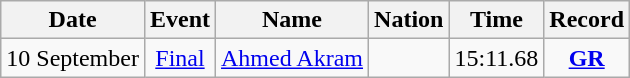<table class="wikitable" style=text-align:center>
<tr>
<th>Date</th>
<th>Event</th>
<th>Name</th>
<th>Nation</th>
<th>Time</th>
<th>Record</th>
</tr>
<tr>
<td>10 September</td>
<td><a href='#'>Final</a></td>
<td><a href='#'>Ahmed Akram</a></td>
<td align=left></td>
<td>15:11.68</td>
<td><strong><a href='#'>GR</a></strong></td>
</tr>
</table>
